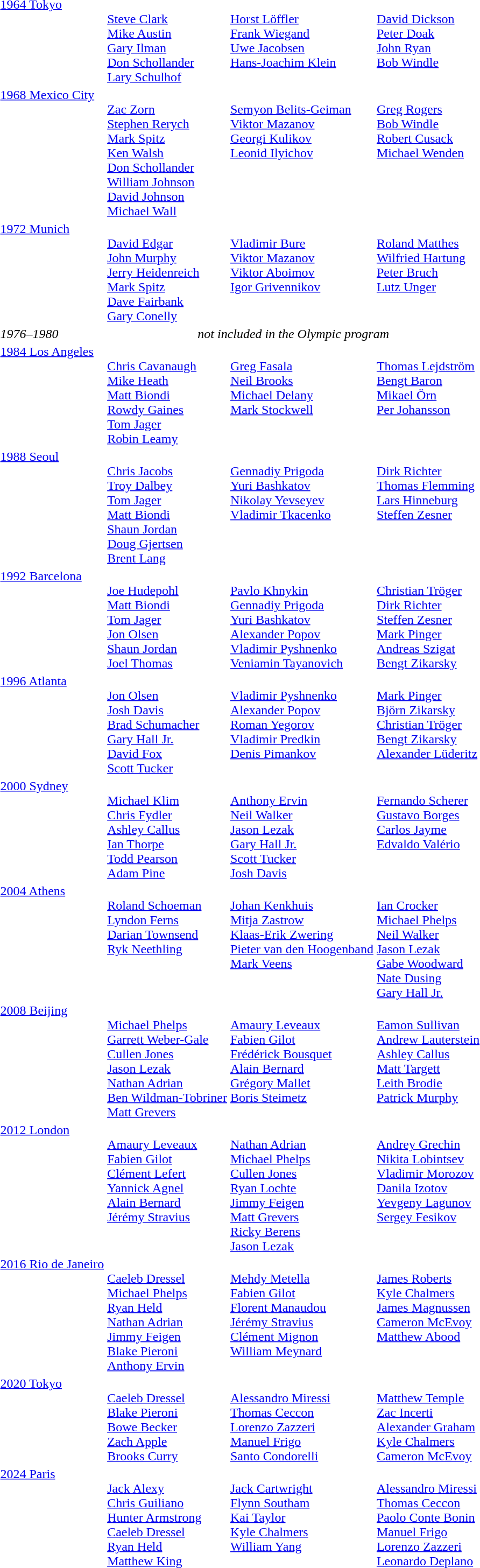<table>
<tr valign="top">
<td><a href='#'>1964 Tokyo</a><br></td>
<td valign=top><br><a href='#'>Steve Clark</a><br><a href='#'>Mike Austin</a><br><a href='#'>Gary Ilman</a><br><a href='#'>Don Schollander</a><br><a href='#'>Lary Schulhof</a></td>
<td valign=top><br><a href='#'>Horst Löffler</a><br><a href='#'>Frank Wiegand</a><br><a href='#'>Uwe Jacobsen</a><br><a href='#'>Hans-Joachim Klein</a></td>
<td valign=top><br><a href='#'>David Dickson</a><br><a href='#'>Peter Doak</a><br><a href='#'>John Ryan</a><br><a href='#'>Bob Windle</a></td>
</tr>
<tr valign="top">
<td><a href='#'>1968 Mexico City</a><br></td>
<td valign=top><br><a href='#'>Zac Zorn</a><br><a href='#'>Stephen Rerych</a><br><a href='#'>Mark Spitz</a><br><a href='#'>Ken Walsh</a><br><a href='#'>Don Schollander</a><br><a href='#'>William Johnson</a><br><a href='#'>David Johnson</a><br><a href='#'>Michael Wall</a></td>
<td valign=top><br><a href='#'>Semyon Belits-Geiman</a><br><a href='#'>Viktor Mazanov</a><br><a href='#'>Georgi Kulikov</a><br><a href='#'>Leonid Ilyichov</a></td>
<td valign=top><br><a href='#'>Greg Rogers</a><br><a href='#'>Bob Windle</a><br><a href='#'>Robert Cusack</a><br><a href='#'>Michael Wenden</a></td>
</tr>
<tr valign="top">
<td><a href='#'>1972 Munich</a><br></td>
<td valign=top><br><a href='#'>David Edgar</a><br><a href='#'>John Murphy</a><br><a href='#'>Jerry Heidenreich</a><br><a href='#'>Mark Spitz</a><br><a href='#'>Dave Fairbank</a><br><a href='#'>Gary Conelly</a></td>
<td valign=top><br><a href='#'>Vladimir Bure</a><br><a href='#'>Viktor Mazanov</a><br><a href='#'>Viktor Aboimov</a><br><a href='#'>Igor Grivennikov</a></td>
<td valign=top><br><a href='#'>Roland Matthes</a><br><a href='#'>Wilfried Hartung</a><br><a href='#'>Peter Bruch</a><br><a href='#'>Lutz Unger</a></td>
</tr>
<tr valign="top">
<td><em>1976–1980</em></td>
<td colspan=3 align=center><em>not included in the Olympic program</em></td>
</tr>
<tr valign="top">
<td><a href='#'>1984 Los Angeles</a><br></td>
<td valign=top><br><a href='#'>Chris Cavanaugh</a><br><a href='#'>Mike Heath</a><br><a href='#'>Matt Biondi</a><br><a href='#'>Rowdy Gaines</a><br><a href='#'>Tom Jager</a><br><a href='#'>Robin Leamy</a></td>
<td valign=top><br><a href='#'>Greg Fasala</a><br><a href='#'>Neil Brooks</a><br><a href='#'>Michael Delany</a><br><a href='#'>Mark Stockwell</a></td>
<td valign=top><br><a href='#'>Thomas Lejdström</a><br><a href='#'>Bengt Baron</a><br><a href='#'>Mikael Örn</a><br><a href='#'>Per Johansson</a></td>
</tr>
<tr valign="top">
<td><a href='#'>1988 Seoul</a><br></td>
<td valign=top><br><a href='#'>Chris Jacobs</a><br><a href='#'>Troy Dalbey</a><br><a href='#'>Tom Jager</a><br><a href='#'>Matt Biondi</a><br><a href='#'>Shaun Jordan</a><br><a href='#'>Doug Gjertsen</a><br><a href='#'>Brent Lang</a></td>
<td valign=top><br><a href='#'>Gennadiy Prigoda</a><br><a href='#'>Yuri Bashkatov</a><br><a href='#'>Nikolay Yevseyev</a><br><a href='#'>Vladimir Tkacenko</a></td>
<td valign=top><br><a href='#'>Dirk Richter</a><br><a href='#'>Thomas Flemming</a><br><a href='#'>Lars Hinneburg</a><br><a href='#'>Steffen Zesner</a></td>
</tr>
<tr valign="top">
<td><a href='#'>1992 Barcelona</a><br></td>
<td valign=top><br><a href='#'>Joe Hudepohl</a><br><a href='#'>Matt Biondi</a><br><a href='#'>Tom Jager</a><br><a href='#'>Jon Olsen</a><br><a href='#'>Shaun Jordan</a><br><a href='#'>Joel Thomas</a></td>
<td valign=top><br><a href='#'>Pavlo Khnykin</a><br><a href='#'>Gennadiy Prigoda</a><br><a href='#'>Yuri Bashkatov</a><br><a href='#'>Alexander Popov</a><br><a href='#'>Vladimir Pyshnenko</a><br><a href='#'>Veniamin Tayanovich</a></td>
<td valign=top><br><a href='#'>Christian Tröger</a><br><a href='#'>Dirk Richter</a><br><a href='#'>Steffen Zesner</a><br><a href='#'>Mark Pinger</a><br><a href='#'>Andreas Szigat</a><br><a href='#'>Bengt Zikarsky</a></td>
</tr>
<tr valign="top">
<td><a href='#'>1996 Atlanta</a><br></td>
<td valign=top><br><a href='#'>Jon Olsen</a><br><a href='#'>Josh Davis</a><br><a href='#'>Brad Schumacher</a><br><a href='#'>Gary Hall Jr.</a><br><a href='#'>David Fox</a><br><a href='#'>Scott Tucker</a></td>
<td valign=top><br><a href='#'>Vladimir Pyshnenko</a><br><a href='#'>Alexander Popov</a><br><a href='#'>Roman Yegorov</a><br><a href='#'>Vladimir Predkin</a><br><a href='#'>Denis Pimankov</a></td>
<td valign=top><br><a href='#'>Mark Pinger</a><br><a href='#'>Björn Zikarsky</a><br><a href='#'>Christian Tröger</a><br><a href='#'>Bengt Zikarsky</a><br><a href='#'>Alexander Lüderitz</a></td>
</tr>
<tr valign="top">
<td><a href='#'>2000 Sydney</a><br></td>
<td valign=top><br><a href='#'>Michael Klim</a><br><a href='#'>Chris Fydler</a><br><a href='#'>Ashley Callus</a><br><a href='#'>Ian Thorpe</a><br><a href='#'>Todd Pearson</a><br><a href='#'>Adam Pine</a></td>
<td valign=top><br><a href='#'>Anthony Ervin</a><br><a href='#'>Neil Walker</a><br><a href='#'>Jason Lezak</a><br><a href='#'>Gary Hall Jr.</a><br><a href='#'>Scott Tucker</a><br><a href='#'>Josh Davis</a></td>
<td valign=top><br><a href='#'>Fernando Scherer</a><br><a href='#'>Gustavo Borges</a><br><a href='#'>Carlos Jayme</a><br><a href='#'>Edvaldo Valério</a></td>
</tr>
<tr valign="top">
<td><a href='#'>2004 Athens</a><br></td>
<td valign=top><br><a href='#'>Roland Schoeman</a><br><a href='#'>Lyndon Ferns</a><br><a href='#'>Darian Townsend</a><br><a href='#'>Ryk Neethling</a></td>
<td valign=top><br><a href='#'>Johan Kenkhuis</a><br><a href='#'>Mitja Zastrow</a><br><a href='#'>Klaas-Erik Zwering</a><br><a href='#'>Pieter van den Hoogenband</a><br><a href='#'>Mark Veens</a></td>
<td valign=top><br><a href='#'>Ian Crocker</a><br><a href='#'>Michael Phelps</a><br><a href='#'>Neil Walker</a><br><a href='#'>Jason Lezak</a><br><a href='#'>Gabe Woodward</a><br><a href='#'>Nate Dusing</a><br><a href='#'>Gary Hall Jr.</a></td>
</tr>
<tr valign="top">
<td><a href='#'>2008 Beijing</a><br></td>
<td valign=top><br><a href='#'>Michael Phelps</a><br><a href='#'>Garrett Weber-Gale</a><br><a href='#'>Cullen Jones</a><br><a href='#'>Jason Lezak</a><br><a href='#'>Nathan Adrian</a><br><a href='#'>Ben Wildman-Tobriner</a><br><a href='#'>Matt Grevers</a></td>
<td valign=top><br><a href='#'>Amaury Leveaux</a><br><a href='#'>Fabien Gilot</a><br><a href='#'>Frédérick Bousquet</a><br><a href='#'>Alain Bernard</a><br><a href='#'>Grégory Mallet</a><br><a href='#'>Boris Steimetz</a></td>
<td valign=top><br><a href='#'>Eamon Sullivan</a><br><a href='#'>Andrew Lauterstein</a><br><a href='#'>Ashley Callus</a><br><a href='#'>Matt Targett</a><br><a href='#'>Leith Brodie</a><br><a href='#'>Patrick Murphy</a></td>
</tr>
<tr valign="top">
<td><a href='#'>2012 London</a><br></td>
<td valign=top><br><a href='#'>Amaury Leveaux</a><br><a href='#'>Fabien Gilot</a><br><a href='#'>Clément Lefert</a><br><a href='#'>Yannick Agnel</a><br><a href='#'>Alain Bernard</a><br><a href='#'>Jérémy Stravius</a></td>
<td valign=top><br><a href='#'>Nathan Adrian</a><br><a href='#'>Michael Phelps</a><br><a href='#'>Cullen Jones</a><br><a href='#'>Ryan Lochte</a><br><a href='#'>Jimmy Feigen</a><br><a href='#'>Matt Grevers</a><br><a href='#'>Ricky Berens</a><br><a href='#'>Jason Lezak</a></td>
<td valign=top><br><a href='#'>Andrey Grechin</a><br><a href='#'>Nikita Lobintsev</a><br><a href='#'>Vladimir Morozov</a><br><a href='#'>Danila Izotov</a><br><a href='#'>Yevgeny Lagunov</a><br><a href='#'>Sergey Fesikov</a></td>
</tr>
<tr valign="top">
<td><a href='#'>2016 Rio de Janeiro</a><br></td>
<td valign=top><br><a href='#'>Caeleb Dressel</a><br><a href='#'>Michael Phelps</a><br><a href='#'>Ryan Held</a><br><a href='#'>Nathan Adrian</a><br><a href='#'>Jimmy Feigen</a><br><a href='#'>Blake Pieroni</a><br><a href='#'>Anthony Ervin</a></td>
<td valign=top><br><a href='#'>Mehdy Metella</a><br><a href='#'>Fabien Gilot</a><br><a href='#'>Florent Manaudou</a><br><a href='#'>Jérémy Stravius</a><br><a href='#'>Clément Mignon</a><br><a href='#'>William Meynard</a></td>
<td valign=top><br><a href='#'>James Roberts</a><br><a href='#'>Kyle Chalmers</a><br><a href='#'>James Magnussen</a><br><a href='#'>Cameron McEvoy</a><br><a href='#'>Matthew Abood</a></td>
</tr>
<tr valign="top">
<td><a href='#'>2020 Tokyo</a><br></td>
<td valign=top><br><a href='#'>Caeleb Dressel</a><br><a href='#'>Blake Pieroni</a><br><a href='#'>Bowe Becker</a><br><a href='#'>Zach Apple</a><br><a href='#'>Brooks Curry</a></td>
<td valign=top><br><a href='#'>Alessandro Miressi</a><br><a href='#'>Thomas Ceccon</a><br><a href='#'>Lorenzo Zazzeri</a><br><a href='#'>Manuel Frigo</a><br><a href='#'>Santo Condorelli</a></td>
<td valign=top><br><a href='#'>Matthew Temple</a><br><a href='#'>Zac Incerti</a><br><a href='#'>Alexander Graham</a><br><a href='#'>Kyle Chalmers</a><br><a href='#'>Cameron McEvoy</a></td>
</tr>
<tr valign="top">
<td><a href='#'>2024 Paris</a><br></td>
<td valign=top><br><a href='#'>Jack Alexy</a><br><a href='#'>Chris Guiliano</a><br><a href='#'>Hunter Armstrong</a><br><a href='#'>Caeleb Dressel</a><br><a href='#'>Ryan Held</a><br><a href='#'>Matthew King</a></td>
<td valign=top><br><a href='#'>Jack Cartwright</a><br><a href='#'>Flynn Southam</a><br><a href='#'>Kai Taylor</a><br><a href='#'>Kyle Chalmers</a><br><a href='#'>William Yang</a></td>
<td valign=top><br><a href='#'>Alessandro Miressi</a><br><a href='#'>Thomas Ceccon</a><br><a href='#'>Paolo Conte Bonin</a><br><a href='#'>Manuel Frigo</a><br><a href='#'>Lorenzo Zazzeri</a><br><a href='#'>Leonardo Deplano</a></td>
</tr>
<tr>
</tr>
</table>
